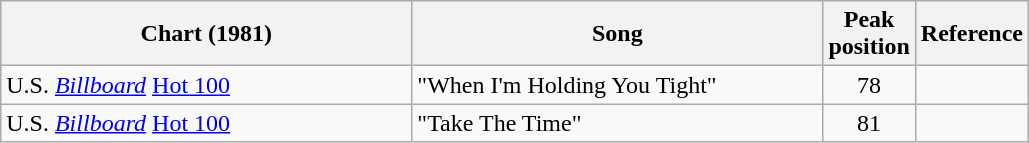<table class="wikitable sortable">
<tr>
<th style="width: 200pt;">Chart (1981)</th>
<th style="width: 200pt;">Song</th>
<th style="width: 40pt;">Peak<br>position</th>
<th style="width: 40pt;">Reference</th>
</tr>
<tr>
<td>U.S. <em><a href='#'>Billboard</a></em> <a href='#'>Hot 100</a></td>
<td>"When I'm Holding You Tight"</td>
<td align="center">78</td>
<td></td>
</tr>
<tr>
<td>U.S. <em><a href='#'>Billboard</a></em> <a href='#'>Hot 100</a></td>
<td>"Take The Time"</td>
<td align="center">81</td>
<td></td>
</tr>
</table>
